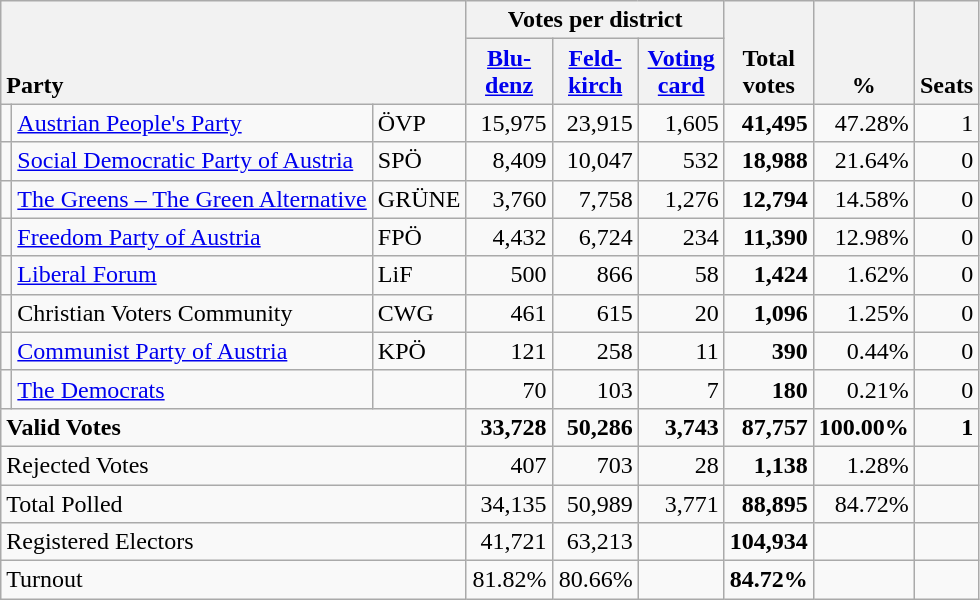<table class="wikitable" border="1" style="text-align:right;">
<tr>
<th style="text-align:left;" valign=bottom rowspan=2 colspan=3>Party</th>
<th colspan=3>Votes per district</th>
<th align=center valign=bottom rowspan=2 width="50">Total<br>votes</th>
<th align=center valign=bottom rowspan=2 width="50">%</th>
<th align=center valign=bottom rowspan=2>Seats</th>
</tr>
<tr>
<th align=center valign=bottom width="50"><a href='#'>Blu-<br>denz</a></th>
<th align=center valign=bottom width="50"><a href='#'>Feld-<br>kirch</a></th>
<th align=center valign=bottom width="50"><a href='#'>Voting<br>card</a></th>
</tr>
<tr>
<td></td>
<td align=left><a href='#'>Austrian People's Party</a></td>
<td align=left>ÖVP</td>
<td>15,975</td>
<td>23,915</td>
<td>1,605</td>
<td><strong>41,495</strong></td>
<td>47.28%</td>
<td>1</td>
</tr>
<tr>
<td></td>
<td align=left><a href='#'>Social Democratic Party of Austria</a></td>
<td align=left>SPÖ</td>
<td>8,409</td>
<td>10,047</td>
<td>532</td>
<td><strong>18,988</strong></td>
<td>21.64%</td>
<td>0</td>
</tr>
<tr>
<td></td>
<td align=left style="white-space: nowrap;"><a href='#'>The Greens – The Green Alternative</a></td>
<td align=left>GRÜNE</td>
<td>3,760</td>
<td>7,758</td>
<td>1,276</td>
<td><strong>12,794</strong></td>
<td>14.58%</td>
<td>0</td>
</tr>
<tr>
<td></td>
<td align=left><a href='#'>Freedom Party of Austria</a></td>
<td align=left>FPÖ</td>
<td>4,432</td>
<td>6,724</td>
<td>234</td>
<td><strong>11,390</strong></td>
<td>12.98%</td>
<td>0</td>
</tr>
<tr>
<td></td>
<td align=left><a href='#'>Liberal Forum</a></td>
<td align=left>LiF</td>
<td>500</td>
<td>866</td>
<td>58</td>
<td><strong>1,424</strong></td>
<td>1.62%</td>
<td>0</td>
</tr>
<tr>
<td></td>
<td align=left>Christian Voters Community</td>
<td align=left>CWG</td>
<td>461</td>
<td>615</td>
<td>20</td>
<td><strong>1,096</strong></td>
<td>1.25%</td>
<td>0</td>
</tr>
<tr>
<td></td>
<td align=left><a href='#'>Communist Party of Austria</a></td>
<td align=left>KPÖ</td>
<td>121</td>
<td>258</td>
<td>11</td>
<td><strong>390</strong></td>
<td>0.44%</td>
<td>0</td>
</tr>
<tr>
<td></td>
<td align=left><a href='#'>The Democrats</a></td>
<td align=left></td>
<td>70</td>
<td>103</td>
<td>7</td>
<td><strong>180</strong></td>
<td>0.21%</td>
<td>0</td>
</tr>
<tr style="font-weight:bold">
<td align=left colspan=3>Valid Votes</td>
<td>33,728</td>
<td>50,286</td>
<td>3,743</td>
<td>87,757</td>
<td>100.00%</td>
<td>1</td>
</tr>
<tr>
<td align=left colspan=3>Rejected Votes</td>
<td>407</td>
<td>703</td>
<td>28</td>
<td><strong>1,138</strong></td>
<td>1.28%</td>
<td></td>
</tr>
<tr>
<td align=left colspan=3>Total Polled</td>
<td>34,135</td>
<td>50,989</td>
<td>3,771</td>
<td><strong>88,895</strong></td>
<td>84.72%</td>
<td></td>
</tr>
<tr>
<td align=left colspan=3>Registered Electors</td>
<td>41,721</td>
<td>63,213</td>
<td></td>
<td><strong>104,934</strong></td>
<td></td>
<td></td>
</tr>
<tr>
<td align=left colspan=3>Turnout</td>
<td>81.82%</td>
<td>80.66%</td>
<td></td>
<td><strong>84.72%</strong></td>
<td></td>
<td></td>
</tr>
</table>
